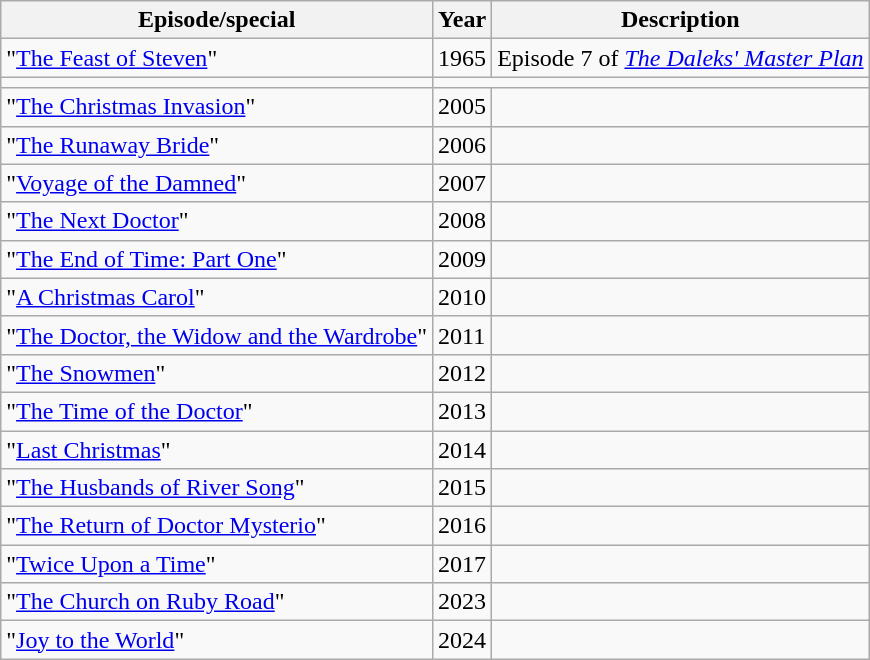<table class="wikitable sortable">
<tr>
<th>Episode/special</th>
<th>Year</th>
<th>Description</th>
</tr>
<tr>
<td>"<a href='#'>The Feast of Steven</a>"</td>
<td>1965</td>
<td>Episode 7 of <em><a href='#'>The Daleks' Master Plan</a></em></td>
</tr>
<tr>
<td></td>
</tr>
<tr>
<td>"<a href='#'>The Christmas Invasion</a>"</td>
<td>2005</td>
<td></td>
</tr>
<tr>
<td>"<a href='#'>The Runaway Bride</a>"</td>
<td>2006</td>
<td></td>
</tr>
<tr>
<td>"<a href='#'>Voyage of the Damned</a>"</td>
<td>2007</td>
<td></td>
</tr>
<tr>
<td>"<a href='#'>The Next Doctor</a>"</td>
<td>2008</td>
<td></td>
</tr>
<tr>
<td>"<a href='#'>The End of Time: Part One</a>"</td>
<td>2009</td>
<td></td>
</tr>
<tr>
<td>"<a href='#'>A Christmas Carol</a>"</td>
<td>2010</td>
<td></td>
</tr>
<tr>
<td>"<a href='#'>The Doctor, the Widow and the Wardrobe</a>"</td>
<td>2011</td>
<td></td>
</tr>
<tr>
<td>"<a href='#'>The Snowmen</a>"</td>
<td>2012</td>
<td></td>
</tr>
<tr>
<td>"<a href='#'>The Time of the Doctor</a>"</td>
<td>2013</td>
<td></td>
</tr>
<tr>
<td>"<a href='#'>Last Christmas</a>"</td>
<td>2014</td>
<td></td>
</tr>
<tr>
<td>"<a href='#'>The Husbands of River Song</a>"</td>
<td>2015</td>
<td></td>
</tr>
<tr>
<td>"<a href='#'>The Return of Doctor Mysterio</a>"</td>
<td>2016</td>
<td></td>
</tr>
<tr>
<td>"<a href='#'>Twice Upon a Time</a>"</td>
<td>2017</td>
<td></td>
</tr>
<tr>
<td>"<a href='#'>The Church on Ruby Road</a>"</td>
<td>2023</td>
<td></td>
</tr>
<tr>
<td>"<a href='#'>Joy to the World</a>"</td>
<td>2024</td>
<td></td>
</tr>
</table>
